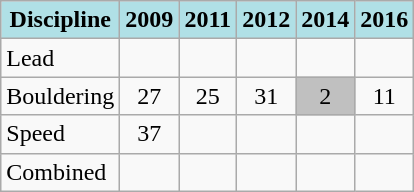<table class="wikitable" style="text-align: center;">
<tr>
<th style="background: #b0e0e6;">Discipline</th>
<th style="background: #b0e0e6;">2009</th>
<th style="background: #b0e0e6;">2011</th>
<th style="background: #b0e0e6;">2012</th>
<th style="background: #b0e0e6;">2014</th>
<th style="background: #b0e0e6;">2016</th>
</tr>
<tr>
<td align="left">Lead</td>
<td></td>
<td></td>
<td></td>
<td></td>
<td></td>
</tr>
<tr>
<td align="left">Bouldering</td>
<td>27</td>
<td>25</td>
<td>31</td>
<td style="background: silver;">2</td>
<td>11</td>
</tr>
<tr>
<td align="left">Speed</td>
<td>37</td>
<td></td>
<td></td>
<td></td>
<td></td>
</tr>
<tr>
<td align="left">Combined</td>
<td></td>
<td></td>
<td></td>
<td></td>
<td></td>
</tr>
</table>
